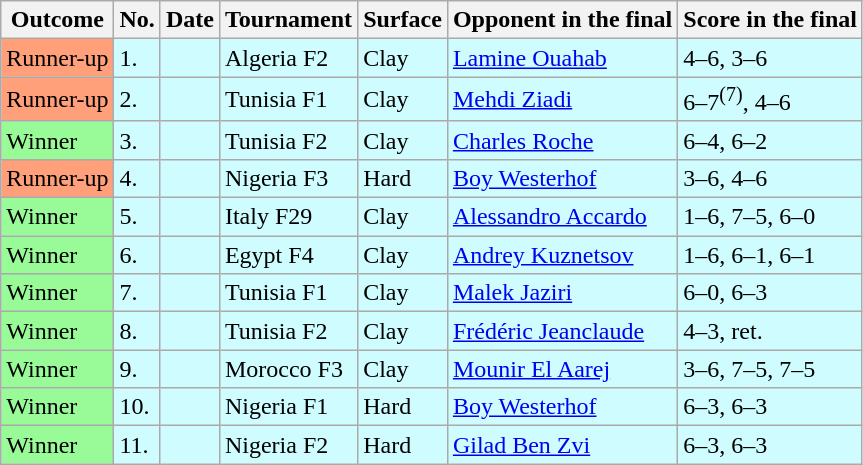<table class="sortable wikitable">
<tr>
<th>Outcome</th>
<th>No.</th>
<th>Date</th>
<th>Tournament</th>
<th>Surface</th>
<th>Opponent in the final</th>
<th>Score in the final</th>
</tr>
<tr bgcolor="CFFCFF">
<td bgcolor="FFA07A">Runner-up</td>
<td>1.</td>
<td></td>
<td>Algeria F2</td>
<td>Clay</td>
<td> <a href='#'>Lamine Ouahab</a></td>
<td>4–6, 3–6</td>
</tr>
<tr bgcolor="CFFCFF">
<td bgcolor="FFA07A">Runner-up</td>
<td>2.</td>
<td></td>
<td>Tunisia F1</td>
<td>Clay</td>
<td> <a href='#'>Mehdi Ziadi</a></td>
<td>6–7<sup>(7)</sup>, 4–6</td>
</tr>
<tr bgcolor="CFFCFF">
<td bgcolor="98FB98">Winner</td>
<td>3.</td>
<td></td>
<td>Tunisia F2</td>
<td>Clay</td>
<td> <a href='#'>Charles Roche</a></td>
<td>6–4, 6–2</td>
</tr>
<tr bgcolor="CFFCFF">
<td bgcolor="FFA07A">Runner-up</td>
<td>4.</td>
<td></td>
<td>Nigeria F3</td>
<td>Hard</td>
<td> <a href='#'>Boy Westerhof</a></td>
<td>3–6, 4–6</td>
</tr>
<tr bgcolor="CFFCFF">
<td bgcolor="98FB98">Winner</td>
<td>5.</td>
<td></td>
<td>Italy F29</td>
<td>Clay</td>
<td> <a href='#'>Alessandro Accardo</a></td>
<td>1–6, 7–5, 6–0</td>
</tr>
<tr bgcolor="CFFCFF">
<td bgcolor="98FB98">Winner</td>
<td>6.</td>
<td></td>
<td>Egypt F4</td>
<td>Clay</td>
<td> <a href='#'>Andrey Kuznetsov</a></td>
<td>1–6, 6–1, 6–1</td>
</tr>
<tr bgcolor="CFFCFF">
<td bgcolor="98FB98">Winner</td>
<td>7.</td>
<td></td>
<td>Tunisia F1</td>
<td>Clay</td>
<td> <a href='#'>Malek Jaziri</a></td>
<td>6–0, 6–3</td>
</tr>
<tr bgcolor="CFFCFF">
<td bgcolor="98FB98">Winner</td>
<td>8.</td>
<td></td>
<td>Tunisia F2</td>
<td>Clay</td>
<td> <a href='#'>Frédéric Jeanclaude</a></td>
<td>4–3, ret.</td>
</tr>
<tr bgcolor="CFFCFF">
<td bgcolor="98FB98">Winner</td>
<td>9.</td>
<td></td>
<td>Morocco F3</td>
<td>Clay</td>
<td> <a href='#'>Mounir El Aarej</a></td>
<td>3–6, 7–5, 7–5</td>
</tr>
<tr bgcolor="CFFCFF">
<td bgcolor="98FB98">Winner</td>
<td>10.</td>
<td></td>
<td>Nigeria F1</td>
<td>Hard</td>
<td> <a href='#'>Boy Westerhof</a></td>
<td>6–3, 6–3</td>
</tr>
<tr bgcolor="CFFCFF">
<td bgcolor="98FB98">Winner</td>
<td>11.</td>
<td></td>
<td>Nigeria F2</td>
<td>Hard</td>
<td> <a href='#'>Gilad Ben Zvi</a></td>
<td>6–3, 6–3</td>
</tr>
</table>
